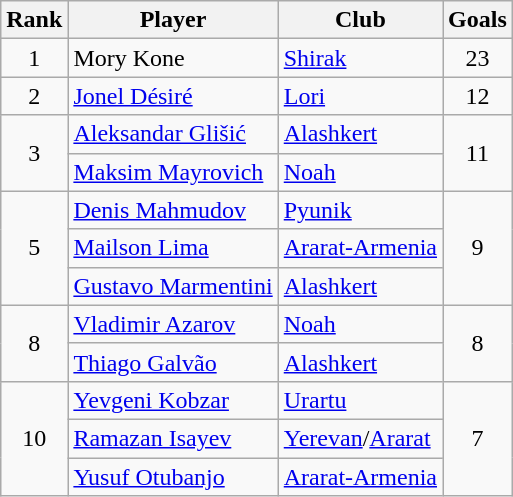<table class="wikitable" style="text-align:center">
<tr>
<th>Rank</th>
<th>Player</th>
<th>Club</th>
<th>Goals</th>
</tr>
<tr>
<td rowspan="1">1</td>
<td align="left"> Mory Kone</td>
<td align="left"><a href='#'>Shirak</a></td>
<td rowspan="1">23</td>
</tr>
<tr>
<td rowspan="1">2</td>
<td align="left"> <a href='#'>Jonel Désiré</a></td>
<td align="left"><a href='#'>Lori</a></td>
<td rowspan="1">12</td>
</tr>
<tr>
<td rowspan="2">3</td>
<td align="left"> <a href='#'>Aleksandar Glišić</a></td>
<td align="left"><a href='#'>Alashkert</a></td>
<td rowspan="2">11</td>
</tr>
<tr>
<td align="left"> <a href='#'>Maksim Mayrovich</a></td>
<td align="left"><a href='#'>Noah</a></td>
</tr>
<tr>
<td rowspan="3">5</td>
<td align="left"> <a href='#'>Denis Mahmudov</a></td>
<td align="left"><a href='#'>Pyunik</a></td>
<td rowspan="3">9</td>
</tr>
<tr>
<td align="left"> <a href='#'>Mailson Lima</a></td>
<td align="left"><a href='#'>Ararat-Armenia</a></td>
</tr>
<tr>
<td align="left"> <a href='#'>Gustavo Marmentini</a></td>
<td align="left"><a href='#'>Alashkert</a></td>
</tr>
<tr>
<td rowspan="2">8</td>
<td align="left"> <a href='#'>Vladimir Azarov</a></td>
<td align="left"><a href='#'>Noah</a></td>
<td rowspan="2">8</td>
</tr>
<tr>
<td align="left"> <a href='#'>Thiago Galvão</a></td>
<td align="left"><a href='#'>Alashkert</a></td>
</tr>
<tr>
<td rowspan="3">10</td>
<td align="left"> <a href='#'>Yevgeni Kobzar</a></td>
<td align="left"><a href='#'>Urartu</a></td>
<td rowspan="3">7</td>
</tr>
<tr>
<td align="left"> <a href='#'>Ramazan Isayev</a></td>
<td align="left"><a href='#'>Yerevan</a>/<a href='#'>Ararat</a></td>
</tr>
<tr>
<td align="left"> <a href='#'>Yusuf Otubanjo</a></td>
<td align="left"><a href='#'>Ararat-Armenia</a></td>
</tr>
</table>
